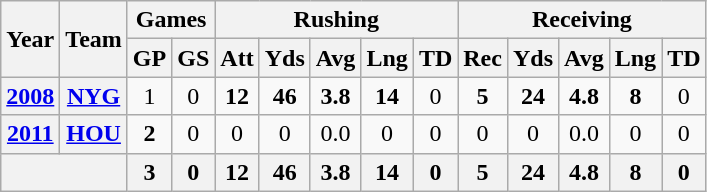<table class="wikitable" style="text-align:center;">
<tr>
<th rowspan="2">Year</th>
<th rowspan="2">Team</th>
<th colspan="2">Games</th>
<th colspan="5">Rushing</th>
<th colspan="5">Receiving</th>
</tr>
<tr>
<th>GP</th>
<th>GS</th>
<th>Att</th>
<th>Yds</th>
<th>Avg</th>
<th>Lng</th>
<th>TD</th>
<th>Rec</th>
<th>Yds</th>
<th>Avg</th>
<th>Lng</th>
<th>TD</th>
</tr>
<tr>
<th><a href='#'>2008</a></th>
<th><a href='#'>NYG</a></th>
<td>1</td>
<td>0</td>
<td><strong>12</strong></td>
<td><strong>46</strong></td>
<td><strong>3.8</strong></td>
<td><strong>14</strong></td>
<td>0</td>
<td><strong>5</strong></td>
<td><strong>24</strong></td>
<td><strong>4.8</strong></td>
<td><strong>8</strong></td>
<td>0</td>
</tr>
<tr>
<th><a href='#'>2011</a></th>
<th><a href='#'>HOU</a></th>
<td><strong>2</strong></td>
<td>0</td>
<td>0</td>
<td>0</td>
<td>0.0</td>
<td>0</td>
<td>0</td>
<td>0</td>
<td>0</td>
<td>0.0</td>
<td>0</td>
<td>0</td>
</tr>
<tr>
<th colspan="2"></th>
<th>3</th>
<th>0</th>
<th>12</th>
<th>46</th>
<th>3.8</th>
<th>14</th>
<th>0</th>
<th>5</th>
<th>24</th>
<th>4.8</th>
<th>8</th>
<th>0</th>
</tr>
</table>
